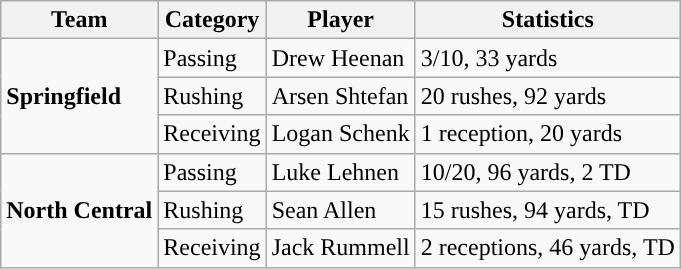<table class="wikitable" style="float: left;">
<tr>
<th>Team</th>
<th>Category</th>
<th>Player</th>
<th>Statistics</th>
</tr>
<tr>
<td rowspan=3><strong>Springfield</strong></td>
<td>Passing</td>
<td>Drew Heenan</td>
<td>3/10, 33 yards</td>
</tr>
<tr>
<td>Rushing</td>
<td>Arsen Shtefan</td>
<td>20 rushes, 92 yards</td>
</tr>
<tr>
<td>Receiving</td>
<td>Logan Schenk</td>
<td>1 reception, 20 yards</td>
</tr>
<tr>
<td rowspan=3><strong>North Central</strong></td>
<td>Passing</td>
<td>Luke Lehnen</td>
<td>10/20, 96 yards, 2 TD</td>
</tr>
<tr>
<td>Rushing</td>
<td>Sean Allen</td>
<td>15 rushes, 94 yards, TD</td>
</tr>
<tr>
<td>Receiving</td>
<td>Jack Rummell</td>
<td>2 receptions, 46 yards, TD</td>
</tr>
</table>
